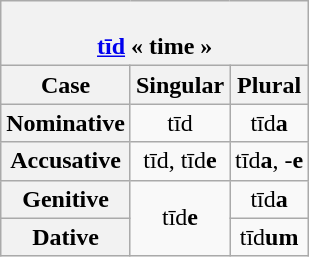<table class="wikitable" style="text-align:center">
<tr>
<th colspan="3"><br><a href='#'>tīd</a> « time »</th>
</tr>
<tr>
<th>Case</th>
<th>Singular</th>
<th>Plural</th>
</tr>
<tr>
<th>Nominative</th>
<td>tīd</td>
<td>tīd<strong>a</strong></td>
</tr>
<tr>
<th>Accusative</th>
<td>tīd, tīd<strong>e</strong></td>
<td>tīd<strong>a</strong>, -<strong>e</strong></td>
</tr>
<tr>
<th>Genitive</th>
<td rowspan="2">tīd<strong>e</strong></td>
<td>tīd<strong>a</strong></td>
</tr>
<tr>
<th>Dative</th>
<td>tīd<strong>um</strong></td>
</tr>
</table>
